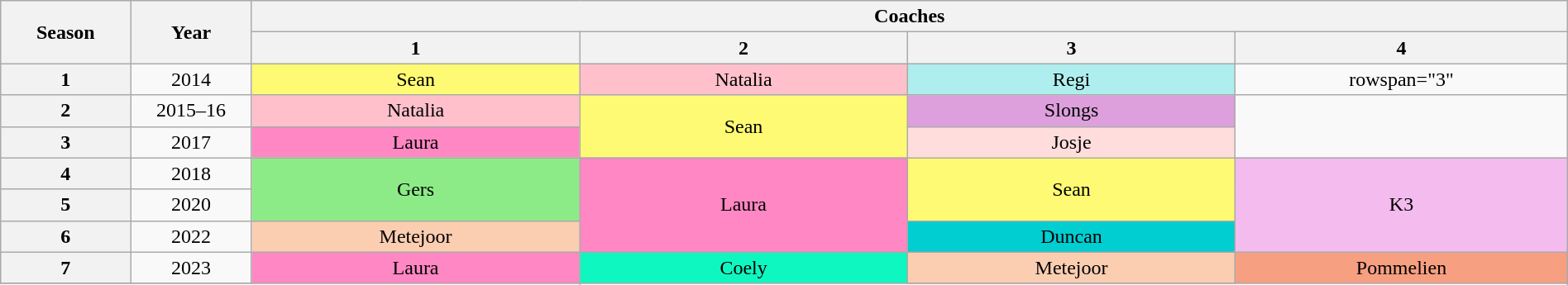<table class="wikitable collapsible collapsed" style="text-align:center; width:100%">
<tr>
<th width="2%" rowspan="2">Season</th>
<th width="2%" rowspan="2">Year</th>
<th colspan="4">Coaches</th>
</tr>
<tr>
<th width="7%">1</th>
<th width="7%">2</th>
<th width="7%">3</th>
<th width="7%">4</th>
</tr>
<tr>
<th>1</th>
<td>2014</td>
<td style="background:#fffa73">Sean</td>
<td style="background: Pink">Natalia</td>
<td style="background:#afeeee">Regi</td>
<td>rowspan="3" </td>
</tr>
<tr>
<th>2</th>
<td>2015–16</td>
<td style="background: Pink">Natalia</td>
<td rowspan="2" style="background:#fffa73">Sean</td>
<td style="background:#dda0dd">Slongs</td>
</tr>
<tr>
<th>3</th>
<td>2017</td>
<td style="background:#FF87C3">Laura</td>
<td style="background:#ffdddd">Josje</td>
</tr>
<tr>
<th>4</th>
<td>2018</td>
<td rowspan="2" style="background:#8deb87">Gers</td>
<td rowspan="3" style="background:#FF87C3">Laura</td>
<td rowspan="2" style="background:#fffa73">Sean</td>
<td rowspan="3" style="background:#f4bbee">K3</td>
</tr>
<tr>
<th>5</th>
<td>2020</td>
</tr>
<tr>
<th>6</th>
<td>2022</td>
<td style="background:#fbceb1">Metejoor</td>
<td style="background:#00ced1">Duncan</td>
</tr>
<tr>
<th>7</th>
<td>2023</td>
<td rowspan="2" style="background:#FF87C3">Laura</td>
<td rowspan="2" style="background:#0ff7c0">Coely</td>
<td style="background:#fbceb1">Metejoor</td>
<td rowspan="2" style="background:#F79F81">Pommelien</td>
</tr>
<tr>
</tr>
</table>
